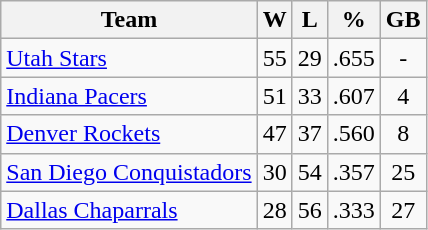<table class="wikitable" style="text-align: center;">
<tr>
<th>Team</th>
<th>W</th>
<th>L</th>
<th>%</th>
<th>GB</th>
</tr>
<tr>
<td align="left"><a href='#'>Utah Stars</a></td>
<td>55</td>
<td>29</td>
<td>.655</td>
<td>-</td>
</tr>
<tr>
<td align="left"><a href='#'>Indiana Pacers</a></td>
<td>51</td>
<td>33</td>
<td>.607</td>
<td>4</td>
</tr>
<tr>
<td align="left"><a href='#'>Denver Rockets</a></td>
<td>47</td>
<td>37</td>
<td>.560</td>
<td>8</td>
</tr>
<tr>
<td align="left"><a href='#'>San Diego Conquistadors</a></td>
<td>30</td>
<td>54</td>
<td>.357</td>
<td>25</td>
</tr>
<tr>
<td align="left"><a href='#'>Dallas Chaparrals</a></td>
<td>28</td>
<td>56</td>
<td>.333</td>
<td>27</td>
</tr>
</table>
